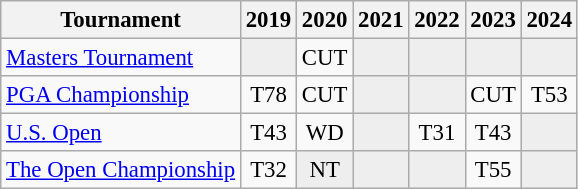<table class="wikitable" style="font-size:95%;text-align:center;">
<tr>
<th>Tournament</th>
<th>2019</th>
<th>2020</th>
<th>2021</th>
<th>2022</th>
<th>2023</th>
<th>2024</th>
</tr>
<tr>
<td align=left><a href='#'>Masters Tournament</a></td>
<td style="background:#eeeeee;"></td>
<td>CUT</td>
<td style="background:#eeeeee;"></td>
<td style="background:#eeeeee;"></td>
<td style="background:#eeeeee;"></td>
<td style="background:#eeeeee;"></td>
</tr>
<tr>
<td align=left><a href='#'>PGA Championship</a></td>
<td>T78</td>
<td>CUT</td>
<td style="background:#eeeeee;"></td>
<td style="background:#eeeeee;"></td>
<td>CUT</td>
<td>T53</td>
</tr>
<tr>
<td align=left><a href='#'>U.S. Open</a></td>
<td>T43</td>
<td>WD</td>
<td style="background:#eeeeee;"></td>
<td>T31</td>
<td>T43</td>
<td style="background:#eeeeee;"></td>
</tr>
<tr>
<td align=left><a href='#'>The Open Championship</a></td>
<td>T32</td>
<td style="background:#eeeeee;">NT</td>
<td style="background:#eeeeee;"></td>
<td style="background:#eeeeee;"></td>
<td>T55</td>
<td style="background:#eeeeee;"></td>
</tr>
</table>
